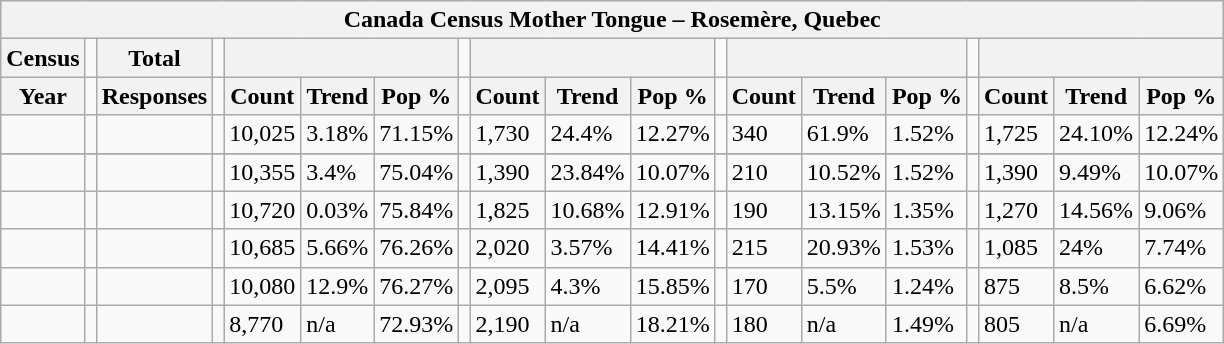<table class="wikitable">
<tr>
<th colspan="19">Canada Census Mother Tongue – Rosemère, Quebec</th>
</tr>
<tr>
<th>Census</th>
<td></td>
<th>Total</th>
<td colspan="1"></td>
<th colspan="3"></th>
<td colspan="1"></td>
<th colspan="3"></th>
<td colspan="1"></td>
<th colspan="3"></th>
<td colspan="1"></td>
<th colspan="3"></th>
</tr>
<tr>
<th>Year</th>
<td></td>
<th>Responses</th>
<td></td>
<th>Count</th>
<th>Trend</th>
<th>Pop %</th>
<td></td>
<th>Count</th>
<th>Trend</th>
<th>Pop %</th>
<td></td>
<th>Count</th>
<th>Trend</th>
<th>Pop %</th>
<td></td>
<th>Count</th>
<th>Trend</th>
<th>Pop %</th>
</tr>
<tr>
<td></td>
<td></td>
<td></td>
<td></td>
<td>10,025</td>
<td>3.18%</td>
<td>71.15%</td>
<td></td>
<td>1,730</td>
<td> 24.4%</td>
<td>12.27%</td>
<td></td>
<td>340</td>
<td> 61.9%</td>
<td>1.52%</td>
<td></td>
<td>1,725</td>
<td> 24.10%</td>
<td>12.24%</td>
</tr>
<tr>
</tr>
<tr>
<td></td>
<td></td>
<td></td>
<td></td>
<td>10,355</td>
<td>3.4%</td>
<td>75.04%</td>
<td></td>
<td>1,390</td>
<td> 23.84%</td>
<td>10.07%</td>
<td></td>
<td>210</td>
<td> 10.52%</td>
<td>1.52%</td>
<td></td>
<td>1,390</td>
<td> 9.49%</td>
<td>10.07%</td>
</tr>
<tr>
<td></td>
<td></td>
<td></td>
<td></td>
<td>10,720</td>
<td> 0.03%</td>
<td>75.84%</td>
<td></td>
<td>1,825</td>
<td> 10.68%</td>
<td>12.91%</td>
<td></td>
<td>190</td>
<td> 13.15%</td>
<td>1.35%</td>
<td></td>
<td>1,270</td>
<td> 14.56%</td>
<td>9.06%</td>
</tr>
<tr>
<td></td>
<td></td>
<td></td>
<td></td>
<td>10,685</td>
<td> 5.66%</td>
<td>76.26%</td>
<td></td>
<td>2,020</td>
<td> 3.57%</td>
<td>14.41%</td>
<td></td>
<td>215</td>
<td> 20.93%</td>
<td>1.53%</td>
<td></td>
<td>1,085</td>
<td> 24%</td>
<td>7.74%</td>
</tr>
<tr>
<td></td>
<td></td>
<td></td>
<td></td>
<td>10,080</td>
<td> 12.9%</td>
<td>76.27%</td>
<td></td>
<td>2,095</td>
<td> 4.3%</td>
<td>15.85%</td>
<td></td>
<td>170</td>
<td> 5.5%</td>
<td>1.24%</td>
<td></td>
<td>875</td>
<td> 8.5%</td>
<td>6.62%</td>
</tr>
<tr>
<td></td>
<td></td>
<td></td>
<td></td>
<td>8,770</td>
<td>n/a</td>
<td>72.93%</td>
<td></td>
<td>2,190</td>
<td>n/a</td>
<td>18.21%</td>
<td></td>
<td>180</td>
<td>n/a</td>
<td>1.49%</td>
<td></td>
<td>805</td>
<td>n/a</td>
<td>6.69%</td>
</tr>
</table>
